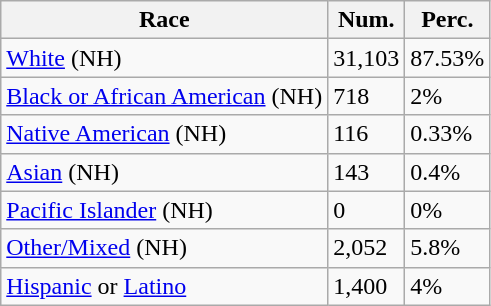<table class="wikitable">
<tr>
<th>Race</th>
<th>Num.</th>
<th>Perc.</th>
</tr>
<tr>
<td><a href='#'>White</a> (NH)</td>
<td>31,103</td>
<td>87.53%</td>
</tr>
<tr>
<td><a href='#'>Black or African American</a> (NH)</td>
<td>718</td>
<td>2%</td>
</tr>
<tr>
<td><a href='#'>Native American</a> (NH)</td>
<td>116</td>
<td>0.33%</td>
</tr>
<tr>
<td><a href='#'>Asian</a> (NH)</td>
<td>143</td>
<td>0.4%</td>
</tr>
<tr>
<td><a href='#'>Pacific Islander</a> (NH)</td>
<td>0</td>
<td>0%</td>
</tr>
<tr>
<td><a href='#'>Other/Mixed</a> (NH)</td>
<td>2,052</td>
<td>5.8%</td>
</tr>
<tr>
<td><a href='#'>Hispanic</a> or <a href='#'>Latino</a></td>
<td>1,400</td>
<td>4%</td>
</tr>
</table>
